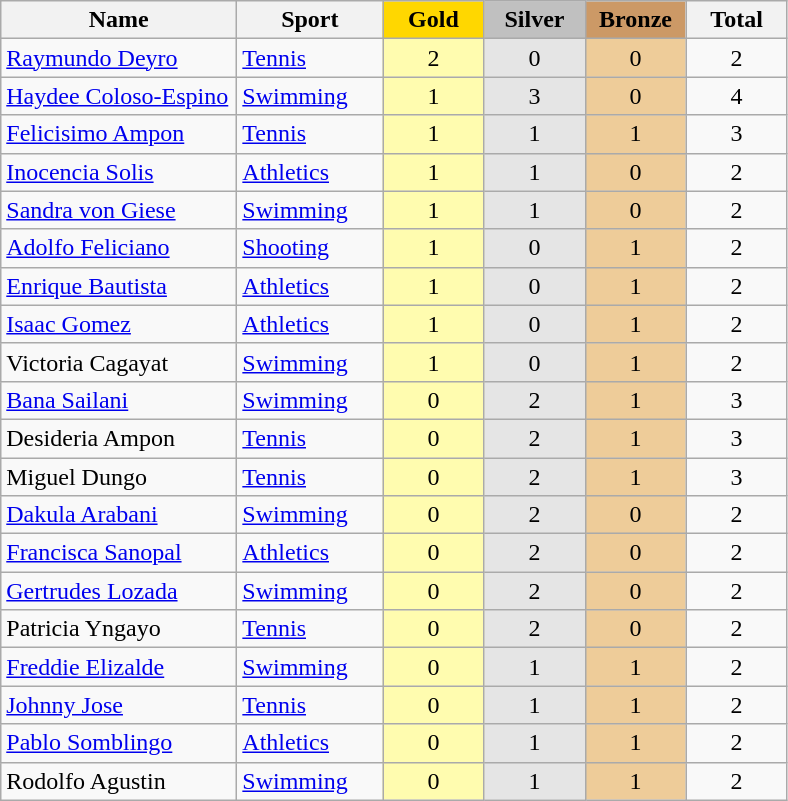<table class="wikitable" style="text-align:center;">
<tr>
<th width=150>Name</th>
<th width=90>Sport</th>
<td bgcolor=gold width=60><strong>Gold</strong></td>
<td bgcolor=silver width=60><strong>Silver</strong></td>
<td bgcolor=#cc9966 width=60><strong>Bronze</strong></td>
<th width=60>Total</th>
</tr>
<tr>
<td align=left><a href='#'>Raymundo Deyro</a></td>
<td align=left><a href='#'>Tennis</a></td>
<td bgcolor=#fffcaf>2</td>
<td bgcolor=#e5e5e5>0</td>
<td bgcolor=#eecc99>0</td>
<td>2</td>
</tr>
<tr>
<td align=left><a href='#'>Haydee Coloso-Espino</a></td>
<td align=left><a href='#'>Swimming</a></td>
<td bgcolor=#fffcaf>1</td>
<td bgcolor=#e5e5e5>3</td>
<td bgcolor=#eecc99>0</td>
<td>4</td>
</tr>
<tr>
<td align=left><a href='#'>Felicisimo Ampon</a></td>
<td align=left><a href='#'>Tennis</a></td>
<td bgcolor=#fffcaf>1</td>
<td bgcolor=#e5e5e5>1</td>
<td bgcolor=#eecc99>1</td>
<td>3</td>
</tr>
<tr>
<td align=left><a href='#'>Inocencia Solis</a></td>
<td align=left><a href='#'>Athletics</a></td>
<td bgcolor=#fffcaf>1</td>
<td bgcolor=#e5e5e5>1</td>
<td bgcolor=#eecc99>0</td>
<td>2</td>
</tr>
<tr>
<td align=left><a href='#'>Sandra von Giese</a></td>
<td align=left><a href='#'>Swimming</a></td>
<td bgcolor=#fffcaf>1</td>
<td bgcolor=#e5e5e5>1</td>
<td bgcolor=#eecc99>0</td>
<td>2</td>
</tr>
<tr>
<td align=left><a href='#'>Adolfo Feliciano</a></td>
<td align=left><a href='#'>Shooting</a></td>
<td bgcolor=#fffcaf>1</td>
<td bgcolor=#e5e5e5>0</td>
<td bgcolor=#eecc99>1</td>
<td>2</td>
</tr>
<tr>
<td align=left><a href='#'>Enrique Bautista</a></td>
<td align=left><a href='#'>Athletics</a></td>
<td bgcolor=#fffcaf>1</td>
<td bgcolor=#e5e5e5>0</td>
<td bgcolor=#eecc99>1</td>
<td>2</td>
</tr>
<tr>
<td align=left><a href='#'>Isaac Gomez</a></td>
<td align=left><a href='#'>Athletics</a></td>
<td bgcolor=#fffcaf>1</td>
<td bgcolor=#e5e5e5>0</td>
<td bgcolor=#eecc99>1</td>
<td>2</td>
</tr>
<tr>
<td align=left>Victoria Cagayat</td>
<td align=left><a href='#'>Swimming</a></td>
<td bgcolor=#fffcaf>1</td>
<td bgcolor=#e5e5e5>0</td>
<td bgcolor=#eecc99>1</td>
<td>2</td>
</tr>
<tr>
<td align=left><a href='#'>Bana Sailani</a></td>
<td align=left><a href='#'>Swimming</a></td>
<td bgcolor=#fffcaf>0</td>
<td bgcolor=#e5e5e5>2</td>
<td bgcolor=#eecc99>1</td>
<td>3</td>
</tr>
<tr>
<td align=left>Desideria Ampon</td>
<td align=left><a href='#'>Tennis</a></td>
<td bgcolor=#fffcaf>0</td>
<td bgcolor=#e5e5e5>2</td>
<td bgcolor=#eecc99>1</td>
<td>3</td>
</tr>
<tr>
<td align=left>Miguel Dungo</td>
<td align=left><a href='#'>Tennis</a></td>
<td bgcolor=#fffcaf>0</td>
<td bgcolor=#e5e5e5>2</td>
<td bgcolor=#eecc99>1</td>
<td>3</td>
</tr>
<tr>
<td align=left><a href='#'>Dakula Arabani</a></td>
<td align=left><a href='#'>Swimming</a></td>
<td bgcolor=#fffcaf>0</td>
<td bgcolor=#e5e5e5>2</td>
<td bgcolor=#eecc99>0</td>
<td>2</td>
</tr>
<tr>
<td align=left><a href='#'>Francisca Sanopal</a></td>
<td align=left><a href='#'>Athletics</a></td>
<td bgcolor=#fffcaf>0</td>
<td bgcolor=#e5e5e5>2</td>
<td bgcolor=#eecc99>0</td>
<td>2</td>
</tr>
<tr>
<td align=left><a href='#'>Gertrudes Lozada</a></td>
<td align=left><a href='#'>Swimming</a></td>
<td bgcolor=#fffcaf>0</td>
<td bgcolor=#e5e5e5>2</td>
<td bgcolor=#eecc99>0</td>
<td>2</td>
</tr>
<tr>
<td align=left>Patricia Yngayo</td>
<td align=left><a href='#'>Tennis</a></td>
<td bgcolor=#fffcaf>0</td>
<td bgcolor=#e5e5e5>2</td>
<td bgcolor=#eecc99>0</td>
<td>2</td>
</tr>
<tr>
<td align=left><a href='#'>Freddie Elizalde</a></td>
<td align=left><a href='#'>Swimming</a></td>
<td bgcolor=#fffcaf>0</td>
<td bgcolor=#e5e5e5>1</td>
<td bgcolor=#eecc99>1</td>
<td>2</td>
</tr>
<tr>
<td align=left><a href='#'>Johnny Jose</a></td>
<td align=left><a href='#'>Tennis</a></td>
<td bgcolor=#fffcaf>0</td>
<td bgcolor=#e5e5e5>1</td>
<td bgcolor=#eecc99>1</td>
<td>2</td>
</tr>
<tr>
<td align=left><a href='#'>Pablo Somblingo</a></td>
<td align=left><a href='#'>Athletics</a></td>
<td bgcolor=#fffcaf>0</td>
<td bgcolor=#e5e5e5>1</td>
<td bgcolor=#eecc99>1</td>
<td>2</td>
</tr>
<tr>
<td align=left>Rodolfo Agustin</td>
<td align=left><a href='#'>Swimming</a></td>
<td bgcolor=#fffcaf>0</td>
<td bgcolor=#e5e5e5>1</td>
<td bgcolor=#eecc99>1</td>
<td>2</td>
</tr>
</table>
